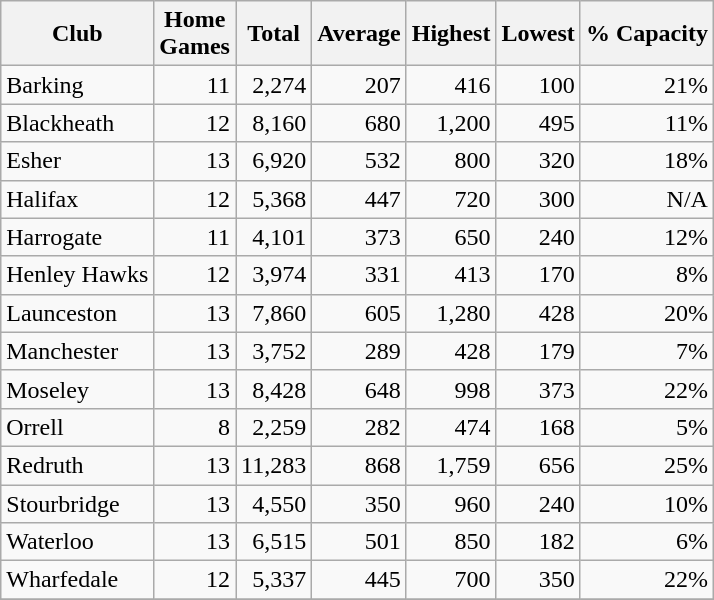<table class="wikitable sortable" style="text-align:right">
<tr>
<th>Club</th>
<th>Home<br>Games</th>
<th>Total</th>
<th>Average</th>
<th>Highest</th>
<th>Lowest</th>
<th>% Capacity</th>
</tr>
<tr>
<td style="text-align:left">Barking</td>
<td>11</td>
<td>2,274</td>
<td>207</td>
<td>416</td>
<td>100</td>
<td>21%</td>
</tr>
<tr>
<td style="text-align:left">Blackheath</td>
<td>12</td>
<td>8,160</td>
<td>680</td>
<td>1,200</td>
<td>495</td>
<td>11%</td>
</tr>
<tr>
<td style="text-align:left">Esher</td>
<td>13</td>
<td>6,920</td>
<td>532</td>
<td>800</td>
<td>320</td>
<td>18%</td>
</tr>
<tr>
<td style="text-align:left">Halifax</td>
<td>12</td>
<td>5,368</td>
<td>447</td>
<td>720</td>
<td>300</td>
<td>N/A</td>
</tr>
<tr>
<td style="text-align:left">Harrogate</td>
<td>11</td>
<td>4,101</td>
<td>373</td>
<td>650</td>
<td>240</td>
<td>12%</td>
</tr>
<tr>
<td style="text-align:left">Henley Hawks</td>
<td>12</td>
<td>3,974</td>
<td>331</td>
<td>413</td>
<td>170</td>
<td>8%</td>
</tr>
<tr>
<td style="text-align:left">Launceston</td>
<td>13</td>
<td>7,860</td>
<td>605</td>
<td>1,280</td>
<td>428</td>
<td>20%</td>
</tr>
<tr>
<td style="text-align:left">Manchester</td>
<td>13</td>
<td>3,752</td>
<td>289</td>
<td>428</td>
<td>179</td>
<td>7%</td>
</tr>
<tr>
<td style="text-align:left">Moseley</td>
<td>13</td>
<td>8,428</td>
<td>648</td>
<td>998</td>
<td>373</td>
<td>22%</td>
</tr>
<tr>
<td style="text-align:left">Orrell</td>
<td>8</td>
<td>2,259</td>
<td>282</td>
<td>474</td>
<td>168</td>
<td>5%</td>
</tr>
<tr>
<td style="text-align:left">Redruth</td>
<td>13</td>
<td>11,283</td>
<td>868</td>
<td>1,759</td>
<td>656</td>
<td>25%</td>
</tr>
<tr>
<td style="text-align:left">Stourbridge</td>
<td>13</td>
<td>4,550</td>
<td>350</td>
<td>960</td>
<td>240</td>
<td>10%</td>
</tr>
<tr>
<td style="text-align:left">Waterloo</td>
<td>13</td>
<td>6,515</td>
<td>501</td>
<td>850</td>
<td>182</td>
<td>6%</td>
</tr>
<tr>
<td style="text-align:left">Wharfedale</td>
<td>12</td>
<td>5,337</td>
<td>445</td>
<td>700</td>
<td>350</td>
<td>22%</td>
</tr>
<tr>
</tr>
</table>
